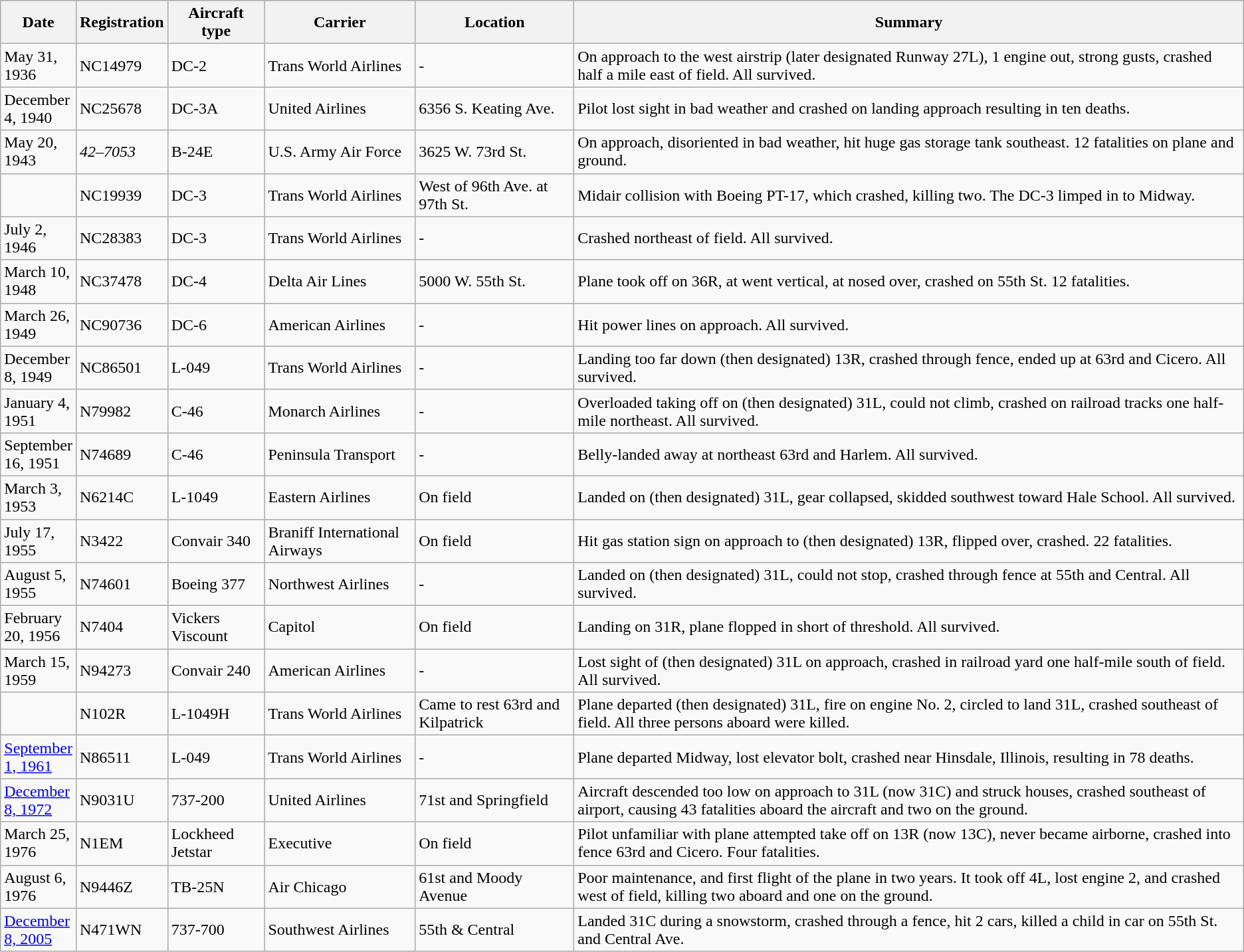<table class="wikitable">
<tr>
<th style="width:60px;">Date</th>
<th>Registration</th>
<th>Aircraft<br>type</th>
<th>Carrier</th>
<th>Location</th>
<th>Summary</th>
</tr>
<tr>
<td>May 31, 1936</td>
<td>NC14979</td>
<td>DC-2</td>
<td>Trans World Airlines</td>
<td>-</td>
<td>On approach to the west airstrip (later designated Runway 27L), 1 engine out, strong gusts, crashed half a mile east of field. All survived.</td>
</tr>
<tr>
<td>December 4, 1940</td>
<td>NC25678</td>
<td>DC-3A</td>
<td>United Airlines</td>
<td>6356 S. Keating Ave.</td>
<td>Pilot lost sight in bad weather and crashed on landing approach resulting in ten deaths.</td>
</tr>
<tr>
<td>May 20, 1943</td>
<td><em>42–7053</em></td>
<td>B-24E</td>
<td>U.S. Army Air Force</td>
<td>3625 W. 73rd St.</td>
<td>On approach, disoriented in bad weather, hit huge gas storage tank  southeast. 12 fatalities on plane and ground.</td>
</tr>
<tr>
<td></td>
<td>NC19939</td>
<td>DC-3</td>
<td>Trans World Airlines</td>
<td>West of 96th Ave. at 97th St.</td>
<td>Midair collision with Boeing PT-17, which crashed, killing two. The DC-3 limped in to Midway.</td>
</tr>
<tr>
<td>July 2, 1946</td>
<td>NC28383</td>
<td>DC-3</td>
<td>Trans World Airlines</td>
<td>-</td>
<td>Crashed  northeast of field. All survived.</td>
</tr>
<tr>
<td>March 10, 1948</td>
<td>NC37478</td>
<td>DC-4</td>
<td>Delta Air Lines</td>
<td>5000 W. 55th St.</td>
<td>Plane took off on 36R, at  went vertical, at  nosed over, crashed on 55th St.  12 fatalities.</td>
</tr>
<tr>
<td>March 26, 1949</td>
<td>NC90736</td>
<td>DC-6</td>
<td>American Airlines</td>
<td>-</td>
<td>Hit power lines on approach. All survived.</td>
</tr>
<tr>
<td>December 8, 1949</td>
<td>NC86501</td>
<td>L-049</td>
<td>Trans World Airlines</td>
<td>-</td>
<td>Landing too far down (then designated) 13R, crashed through fence, ended up at 63rd and Cicero. All survived.</td>
</tr>
<tr>
<td>January 4, 1951</td>
<td>N79982</td>
<td>C-46</td>
<td>Monarch Airlines</td>
<td>-</td>
<td>Overloaded taking off on (then designated) 31L, could not climb, crashed on railroad tracks one half-mile northeast.  All survived.</td>
</tr>
<tr>
<td>September 16, 1951</td>
<td>N74689</td>
<td>C-46</td>
<td>Peninsula Transport</td>
<td>-</td>
<td>Belly-landed  away at northeast 63rd and Harlem. All survived.</td>
</tr>
<tr>
<td>March 3, 1953</td>
<td>N6214C</td>
<td>L-1049</td>
<td>Eastern Airlines</td>
<td>On field</td>
<td>Landed on (then designated) 31L, gear collapsed, skidded southwest toward Hale School.  All survived.</td>
</tr>
<tr>
<td>July 17, 1955</td>
<td>N3422</td>
<td>Convair 340</td>
<td>Braniff International Airways</td>
<td>On field</td>
<td>Hit gas station sign on approach to (then designated) 13R, flipped over, crashed. 22 fatalities.</td>
</tr>
<tr>
<td>August 5, 1955</td>
<td>N74601</td>
<td>Boeing 377</td>
<td>Northwest Airlines</td>
<td>-</td>
<td>Landed on (then designated) 31L, could not stop, crashed through fence at 55th and Central.  All survived.</td>
</tr>
<tr>
<td>February 20, 1956</td>
<td>N7404</td>
<td>Vickers Viscount</td>
<td>Capitol</td>
<td>On field</td>
<td>Landing on 31R, plane flopped in  short of threshold.  All survived.</td>
</tr>
<tr>
<td>March 15, 1959</td>
<td>N94273</td>
<td>Convair 240</td>
<td>American Airlines</td>
<td>-</td>
<td>Lost sight of (then designated) 31L on approach, crashed in railroad yard one half-mile south of field.  All survived.</td>
</tr>
<tr>
<td></td>
<td>N102R</td>
<td>L-1049H</td>
<td>Trans World Airlines</td>
<td>Came to rest 63rd and Kilpatrick</td>
<td>Plane departed (then designated) 31L, fire on engine No. 2, circled to land 31L, crashed  southeast of field. All three persons aboard were killed.</td>
</tr>
<tr>
<td><a href='#'>September 1, 1961</a></td>
<td>N86511</td>
<td>L-049</td>
<td>Trans World Airlines</td>
<td>-</td>
<td>Plane departed Midway, lost elevator bolt, crashed near Hinsdale, Illinois, resulting in 78 deaths.</td>
</tr>
<tr>
<td><a href='#'>December 8, 1972</a></td>
<td>N9031U</td>
<td>737-200</td>
<td>United Airlines</td>
<td>71st and Springfield</td>
<td>Aircraft descended too low on approach to 31L (now 31C) and struck houses, crashed  southeast of airport, causing 43 fatalities aboard the aircraft and two on the ground.</td>
</tr>
<tr>
<td>March 25, 1976</td>
<td>N1EM</td>
<td>Lockheed Jetstar</td>
<td>Executive</td>
<td>On field</td>
<td>Pilot unfamiliar with plane attempted take off on 13R (now 13C), never became airborne, crashed into fence 63rd and Cicero. Four fatalities.</td>
</tr>
<tr>
<td>August 6, 1976</td>
<td>N9446Z</td>
<td>TB-25N</td>
<td>Air Chicago</td>
<td>61st and Moody Avenue</td>
<td>Poor maintenance, and first flight of the plane in two years. It took off 4L, lost engine 2, and crashed  west of field, killing two aboard and one on the ground.</td>
</tr>
<tr>
<td><a href='#'>December 8, 2005</a></td>
<td>N471WN</td>
<td>737-700</td>
<td>Southwest Airlines</td>
<td>55th & Central</td>
<td>Landed 31C during a snowstorm, crashed through a fence, hit 2 cars, killed a child in car on 55th St. and Central Ave.</td>
</tr>
</table>
